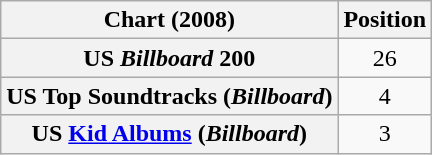<table class="wikitable sortable plainrowheaders" style="text-align:center">
<tr>
<th scope="col">Chart (2008)</th>
<th scope="col">Position</th>
</tr>
<tr>
<th scope="row">US <em>Billboard</em> 200</th>
<td>26</td>
</tr>
<tr>
<th scope="row">US Top Soundtracks (<em>Billboard</em>)</th>
<td>4</td>
</tr>
<tr>
<th scope="row">US <a href='#'>Kid Albums</a> (<em>Billboard</em>)</th>
<td>3</td>
</tr>
</table>
